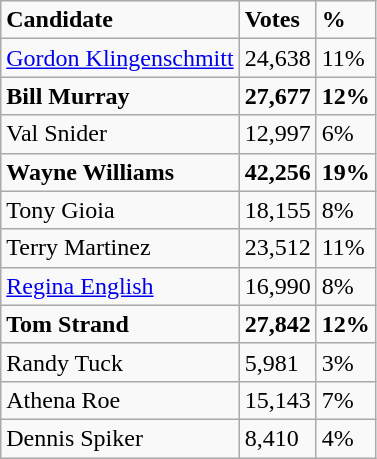<table class="wikitable">
<tr>
<td><strong>Candidate</strong></td>
<td><strong>Votes</strong></td>
<td><strong>%</strong></td>
</tr>
<tr>
<td><a href='#'>Gordon Klingenschmitt</a></td>
<td>24,638</td>
<td>11%</td>
</tr>
<tr>
<td><strong>Bill Murray</strong></td>
<td><strong>27,677</strong></td>
<td><strong>12%</strong></td>
</tr>
<tr>
<td>Val Snider</td>
<td>12,997</td>
<td>6%</td>
</tr>
<tr>
<td><strong>Wayne Williams</strong></td>
<td><strong>42,256</strong></td>
<td><strong>19%</strong></td>
</tr>
<tr>
<td>Tony Gioia</td>
<td>18,155</td>
<td>8%</td>
</tr>
<tr>
<td>Terry Martinez</td>
<td>23,512</td>
<td>11%</td>
</tr>
<tr>
<td><a href='#'>Regina English</a></td>
<td>16,990</td>
<td>8%</td>
</tr>
<tr>
<td><strong>Tom Strand</strong></td>
<td><strong>27,842</strong></td>
<td><strong>12%</strong></td>
</tr>
<tr>
<td>Randy Tuck</td>
<td>5,981</td>
<td>3%</td>
</tr>
<tr>
<td>Athena Roe</td>
<td>15,143</td>
<td>7%</td>
</tr>
<tr>
<td>Dennis Spiker</td>
<td>8,410</td>
<td>4%</td>
</tr>
</table>
